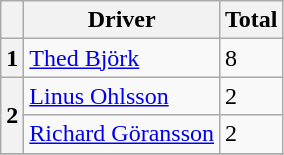<table class="wikitable" style="font-size:100%;">
<tr>
<th></th>
<th>Driver</th>
<th>Total</th>
</tr>
<tr>
<th>1</th>
<td> <a href='#'>Thed Björk</a></td>
<td>8</td>
</tr>
<tr>
<th rowspan="2">2</th>
<td> <a href='#'>Linus Ohlsson</a></td>
<td>2</td>
</tr>
<tr>
<td> <a href='#'>Richard Göransson</a></td>
<td>2</td>
</tr>
<tr>
</tr>
</table>
